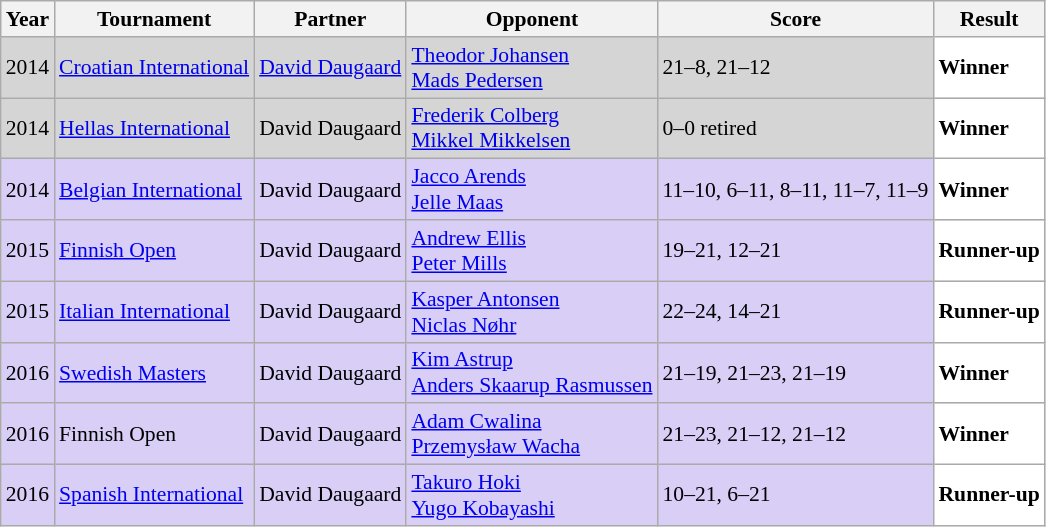<table class="sortable wikitable" style="font-size: 90%;">
<tr>
<th>Year</th>
<th>Tournament</th>
<th>Partner</th>
<th>Opponent</th>
<th>Score</th>
<th>Result</th>
</tr>
<tr style="background:#D5D5D5">
<td align="center">2014</td>
<td align="left"><a href='#'>Croatian International</a></td>
<td align="left"> <a href='#'>David Daugaard</a></td>
<td align="left"> <a href='#'>Theodor Johansen</a><br> <a href='#'>Mads Pedersen</a></td>
<td align="left">21–8, 21–12</td>
<td style="text-align:left; background:white"> <strong>Winner</strong></td>
</tr>
<tr style="background:#D5D5D5">
<td align="center">2014</td>
<td align="left"><a href='#'>Hellas International</a></td>
<td align="left"> David Daugaard</td>
<td align="left"> <a href='#'>Frederik Colberg</a><br> <a href='#'>Mikkel Mikkelsen</a></td>
<td align="left">0–0 retired</td>
<td style="text-align:left; background:white"> <strong>Winner</strong></td>
</tr>
<tr style="background:#D8CEF6">
<td align="center">2014</td>
<td align="left"><a href='#'>Belgian International</a></td>
<td align="left"> David Daugaard</td>
<td align="left"> <a href='#'>Jacco Arends</a><br> <a href='#'>Jelle Maas</a></td>
<td align="left">11–10, 6–11, 8–11, 11–7, 11–9</td>
<td style="text-align:left; background:white"> <strong>Winner</strong></td>
</tr>
<tr style="background:#D8CEF6">
<td align="center">2015</td>
<td align="left"><a href='#'>Finnish Open</a></td>
<td align="left"> David Daugaard</td>
<td align="left"> <a href='#'>Andrew Ellis</a><br> <a href='#'>Peter Mills</a></td>
<td align="left">19–21, 12–21</td>
<td style="text-align:left; background:white"> <strong>Runner-up</strong></td>
</tr>
<tr style="background:#D8CEF6">
<td align="center">2015</td>
<td align="left"><a href='#'>Italian International</a></td>
<td align="left"> David Daugaard</td>
<td align="left"> <a href='#'>Kasper Antonsen</a><br> <a href='#'>Niclas Nøhr</a></td>
<td align="left">22–24, 14–21</td>
<td style="text-align:left; background:white"> <strong>Runner-up</strong></td>
</tr>
<tr style="background:#D8CEF6">
<td align="center">2016</td>
<td align="left"><a href='#'>Swedish Masters</a></td>
<td align="left"> David Daugaard</td>
<td align="left"> <a href='#'>Kim Astrup</a><br> <a href='#'>Anders Skaarup Rasmussen</a></td>
<td align="left">21–19, 21–23, 21–19</td>
<td style="text-align:left; background:white"> <strong>Winner</strong></td>
</tr>
<tr style="background:#D8CEF6">
<td align="center">2016</td>
<td align="left">Finnish Open</td>
<td align="left"> David Daugaard</td>
<td align="left"> <a href='#'>Adam Cwalina</a><br> <a href='#'>Przemysław Wacha</a></td>
<td align="left">21–23, 21–12, 21–12</td>
<td style="text-align:left; background:white"> <strong>Winner</strong></td>
</tr>
<tr style="background:#D8CEF6">
<td align="center">2016</td>
<td align="left"><a href='#'>Spanish International</a></td>
<td align="left"> David Daugaard</td>
<td align="left"> <a href='#'>Takuro Hoki</a><br> <a href='#'>Yugo Kobayashi</a></td>
<td align="left">10–21, 6–21</td>
<td style="text-align:left; background:white"> <strong>Runner-up</strong></td>
</tr>
</table>
